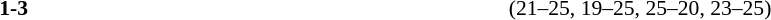<table width=100% cellspacing=1>
<tr>
<th width=20%></th>
<th width=12%></th>
<th width=20%></th>
<th width=33%></th>
<td></td>
</tr>
<tr style=font-size:90%>
<td align=right></td>
<td align=center><strong>1-3</strong></td>
<td></td>
<td>(21–25, 19–25, 25–20, 23–25)</td>
</tr>
</table>
